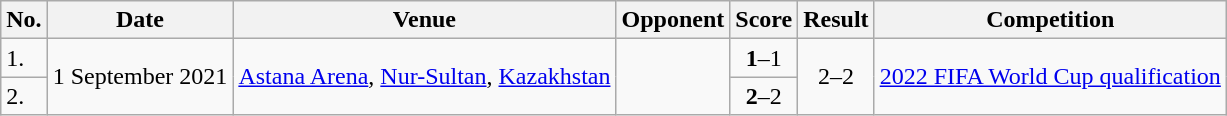<table class="wikitable" style="font-size:100%;">
<tr>
<th>No.</th>
<th>Date</th>
<th>Venue</th>
<th>Opponent</th>
<th>Score</th>
<th>Result</th>
<th>Competition</th>
</tr>
<tr>
<td>1.</td>
<td rowspan=2>1 September 2021</td>
<td rowspan=2><a href='#'>Astana Arena</a>, <a href='#'>Nur-Sultan</a>, <a href='#'>Kazakhstan</a></td>
<td rowspan=2></td>
<td align=center><strong>1</strong>–1</td>
<td align=center rowspan=2>2–2</td>
<td rowspan=2><a href='#'>2022 FIFA World Cup qualification</a></td>
</tr>
<tr>
<td>2.</td>
<td align=center><strong>2</strong>–2</td>
</tr>
</table>
